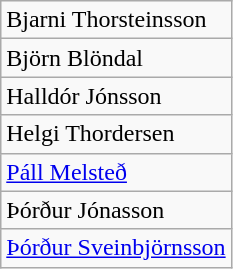<table class=wikitable>
<tr>
<td>Bjarni Thorsteinsson</td>
</tr>
<tr>
<td>Björn Blöndal</td>
</tr>
<tr>
<td>Halldór Jónsson</td>
</tr>
<tr>
<td>Helgi Thordersen</td>
</tr>
<tr>
<td><a href='#'>Páll Melsteð</a></td>
</tr>
<tr>
<td>Þórður Jónasson</td>
</tr>
<tr>
<td><a href='#'>Þórður Sveinbjörnsson</a></td>
</tr>
</table>
